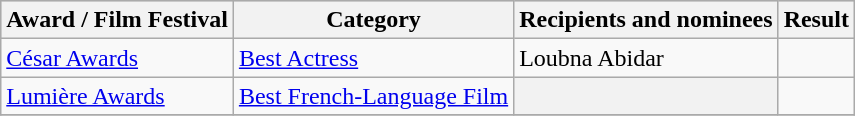<table class="wikitable plainrowheaders sortable">
<tr style="background:#ccc; text-align:center;">
<th scope="col">Award / Film Festival</th>
<th scope="col">Category</th>
<th scope="col">Recipients and nominees</th>
<th scope="col">Result</th>
</tr>
<tr>
<td><a href='#'>César Awards</a></td>
<td><a href='#'>Best Actress</a></td>
<td>Loubna Abidar</td>
<td></td>
</tr>
<tr>
<td><a href='#'>Lumière Awards</a></td>
<td><a href='#'>Best French-Language Film</a></td>
<th></th>
<td></td>
</tr>
<tr>
</tr>
</table>
